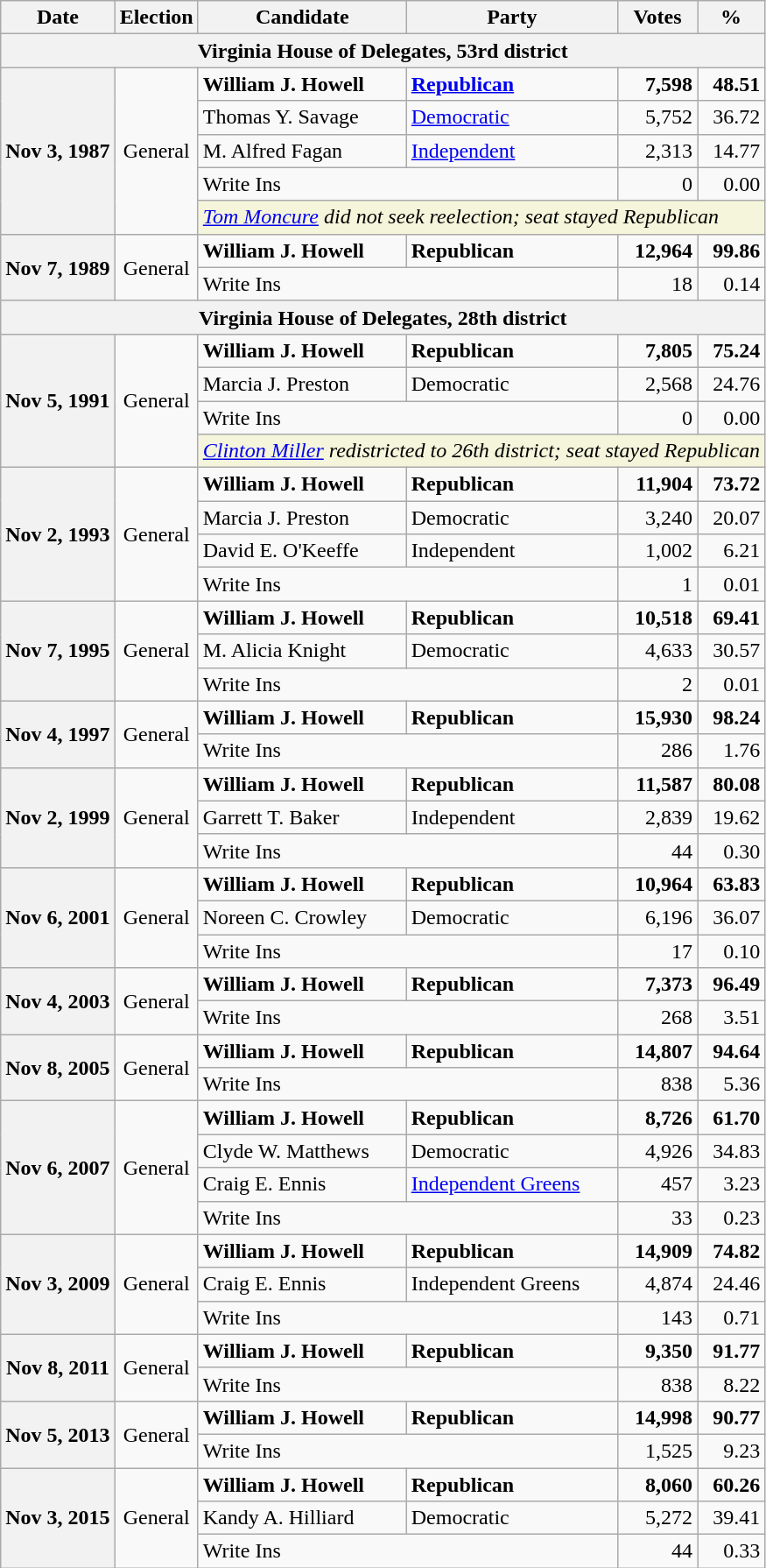<table class="wikitable">
<tr>
<th>Date</th>
<th>Election</th>
<th>Candidate</th>
<th>Party</th>
<th>Votes</th>
<th>%</th>
</tr>
<tr>
<th colspan="6">Virginia House of Delegates, 53rd district</th>
</tr>
<tr>
<th rowspan="5">Nov 3, 1987</th>
<td rowspan="5" align="center">General</td>
<td><strong>William J. Howell</strong></td>
<td><strong><a href='#'>Republican</a></strong></td>
<td align="right"><strong>7,598</strong></td>
<td align="right"><strong>48.51</strong></td>
</tr>
<tr>
<td>Thomas Y. Savage</td>
<td><a href='#'>Democratic</a></td>
<td align="right">5,752</td>
<td align="right">36.72</td>
</tr>
<tr>
<td>M. Alfred Fagan</td>
<td><a href='#'>Independent</a></td>
<td align="right">2,313</td>
<td align="right">14.77</td>
</tr>
<tr>
<td colspan="2">Write Ins</td>
<td align="right">0</td>
<td align="right">0.00</td>
</tr>
<tr>
<td colspan="4" style="background:Beige"><em><a href='#'>Tom Moncure</a> did not seek reelection; seat stayed Republican</em></td>
</tr>
<tr>
<th rowspan="2">Nov 7, 1989</th>
<td rowspan="2" align="center">General</td>
<td><strong>William J. Howell</strong></td>
<td><strong>Republican</strong></td>
<td align="right"><strong>12,964</strong></td>
<td align="right"><strong>99.86</strong></td>
</tr>
<tr>
<td colspan="2">Write Ins</td>
<td align="right">18</td>
<td align="right">0.14</td>
</tr>
<tr>
<th colspan="6">Virginia House of Delegates, 28th district</th>
</tr>
<tr>
<th rowspan="4">Nov 5, 1991</th>
<td rowspan="4" align="center">General</td>
<td><strong>William J. Howell</strong></td>
<td><strong>Republican</strong></td>
<td align="right"><strong>7,805</strong></td>
<td align="right"><strong>75.24</strong></td>
</tr>
<tr>
<td>Marcia J. Preston</td>
<td>Democratic</td>
<td align="right">2,568</td>
<td align="right">24.76</td>
</tr>
<tr>
<td colspan="2">Write Ins</td>
<td align="right">0</td>
<td align="right">0.00</td>
</tr>
<tr>
<td colspan="4" style="background:Beige"><em><a href='#'>Clinton Miller</a> redistricted to 26th district; seat stayed Republican</em></td>
</tr>
<tr>
<th rowspan="4">Nov 2, 1993</th>
<td rowspan="4" align="center">General</td>
<td><strong>William J. Howell</strong></td>
<td><strong>Republican</strong></td>
<td align="right"><strong>11,904</strong></td>
<td align="right"><strong>73.72</strong></td>
</tr>
<tr>
<td>Marcia J. Preston</td>
<td>Democratic</td>
<td align="right">3,240</td>
<td align="right">20.07</td>
</tr>
<tr>
<td>David E. O'Keeffe</td>
<td>Independent</td>
<td align="right">1,002</td>
<td align="right">6.21</td>
</tr>
<tr>
<td colspan="2">Write Ins</td>
<td align="right">1</td>
<td align="right">0.01</td>
</tr>
<tr>
<th rowspan="3">Nov 7, 1995</th>
<td rowspan="3" align="center">General</td>
<td><strong>William J. Howell</strong></td>
<td><strong>Republican</strong></td>
<td align="right"><strong>10,518</strong></td>
<td align="right"><strong>69.41</strong></td>
</tr>
<tr>
<td>M. Alicia Knight</td>
<td>Democratic</td>
<td align="right">4,633</td>
<td align="right">30.57</td>
</tr>
<tr>
<td colspan="2">Write Ins</td>
<td align="right">2</td>
<td align="right">0.01</td>
</tr>
<tr>
<th rowspan="2">Nov 4, 1997</th>
<td rowspan="2" align="center">General</td>
<td><strong>William J. Howell</strong></td>
<td><strong>Republican</strong></td>
<td align="right"><strong>15,930</strong></td>
<td align="right"><strong>98.24</strong></td>
</tr>
<tr>
<td colspan="2">Write Ins</td>
<td align="right">286</td>
<td align="right">1.76</td>
</tr>
<tr>
<th rowspan="3">Nov 2, 1999</th>
<td rowspan="3" align="center">General</td>
<td><strong>William J. Howell</strong></td>
<td><strong>Republican</strong></td>
<td align="right"><strong>11,587</strong></td>
<td align="right"><strong>80.08</strong></td>
</tr>
<tr>
<td>Garrett T. Baker</td>
<td>Independent</td>
<td align="right">2,839</td>
<td align="right">19.62</td>
</tr>
<tr>
<td colspan="2">Write Ins</td>
<td align="right">44</td>
<td align="right">0.30</td>
</tr>
<tr>
<th rowspan="3">Nov 6, 2001</th>
<td rowspan="3" align="center">General</td>
<td><strong>William J. Howell</strong></td>
<td><strong>Republican</strong></td>
<td align="right"><strong>10,964</strong></td>
<td align="right"><strong>63.83</strong></td>
</tr>
<tr>
<td>Noreen C. Crowley</td>
<td>Democratic</td>
<td align="right">6,196</td>
<td align="right">36.07</td>
</tr>
<tr>
<td colspan="2">Write Ins</td>
<td align="right">17</td>
<td align="right">0.10</td>
</tr>
<tr>
<th rowspan="2">Nov 4, 2003</th>
<td rowspan="2" align="center">General</td>
<td><strong>William J. Howell</strong></td>
<td><strong>Republican</strong></td>
<td align="right"><strong>7,373</strong></td>
<td align="right"><strong>96.49</strong></td>
</tr>
<tr>
<td colspan="2">Write Ins</td>
<td align="right">268</td>
<td align="right">3.51</td>
</tr>
<tr>
<th rowspan="2">Nov 8, 2005</th>
<td rowspan="2" align="center">General</td>
<td><strong>William J. Howell</strong></td>
<td><strong>Republican</strong></td>
<td align="right"><strong>14,807</strong></td>
<td align="right"><strong>94.64</strong></td>
</tr>
<tr>
<td colspan="2">Write Ins</td>
<td align="right">838</td>
<td align="right">5.36</td>
</tr>
<tr>
<th rowspan="4">Nov 6, 2007</th>
<td rowspan="4" align="center">General</td>
<td><strong>William J. Howell</strong></td>
<td><strong>Republican</strong></td>
<td align="right"><strong>8,726</strong></td>
<td align="right"><strong>61.70</strong></td>
</tr>
<tr>
<td>Clyde W. Matthews</td>
<td>Democratic</td>
<td align="right">4,926</td>
<td align="right">34.83</td>
</tr>
<tr>
<td>Craig E. Ennis</td>
<td><a href='#'>Independent Greens</a></td>
<td align="right">457</td>
<td align="right">3.23</td>
</tr>
<tr>
<td colspan="2">Write Ins</td>
<td align="right">33</td>
<td align="right">0.23</td>
</tr>
<tr>
<th rowspan="3">Nov 3, 2009</th>
<td rowspan="3" align="center">General</td>
<td><strong>William J. Howell</strong></td>
<td><strong>Republican</strong></td>
<td align="right"><strong>14,909</strong></td>
<td align="right"><strong>74.82</strong></td>
</tr>
<tr>
<td>Craig E. Ennis</td>
<td>Independent Greens</td>
<td align="right">4,874</td>
<td align="right">24.46</td>
</tr>
<tr>
<td colspan="2">Write Ins</td>
<td align="right">143</td>
<td align="right">0.71</td>
</tr>
<tr>
<th rowspan="2">Nov 8, 2011</th>
<td rowspan="2" align="center">General</td>
<td><strong>William J. Howell</strong></td>
<td><strong>Republican</strong></td>
<td align="right"><strong>9,350</strong></td>
<td align="right"><strong>91.77</strong></td>
</tr>
<tr>
<td colspan="2">Write Ins</td>
<td align="right">838</td>
<td align="right">8.22</td>
</tr>
<tr>
<th rowspan="2">Nov 5, 2013</th>
<td rowspan="2" align="center">General</td>
<td><strong>William J. Howell</strong></td>
<td><strong>Republican</strong></td>
<td align="right"><strong>14,998</strong></td>
<td align="right"><strong>90.77</strong></td>
</tr>
<tr>
<td colspan="2">Write Ins</td>
<td align="right">1,525</td>
<td align="right">9.23</td>
</tr>
<tr>
<th rowspan="3">Nov 3, 2015</th>
<td rowspan="3" align="center">General</td>
<td><strong>William J. Howell</strong></td>
<td><strong>Republican</strong></td>
<td align="right"><strong>8,060</strong></td>
<td align="right"><strong>60.26</strong></td>
</tr>
<tr>
<td>Kandy A. Hilliard</td>
<td>Democratic</td>
<td align="right">5,272</td>
<td align="right">39.41</td>
</tr>
<tr>
<td colspan="2">Write Ins</td>
<td align="right">44</td>
<td align="right">0.33</td>
</tr>
</table>
